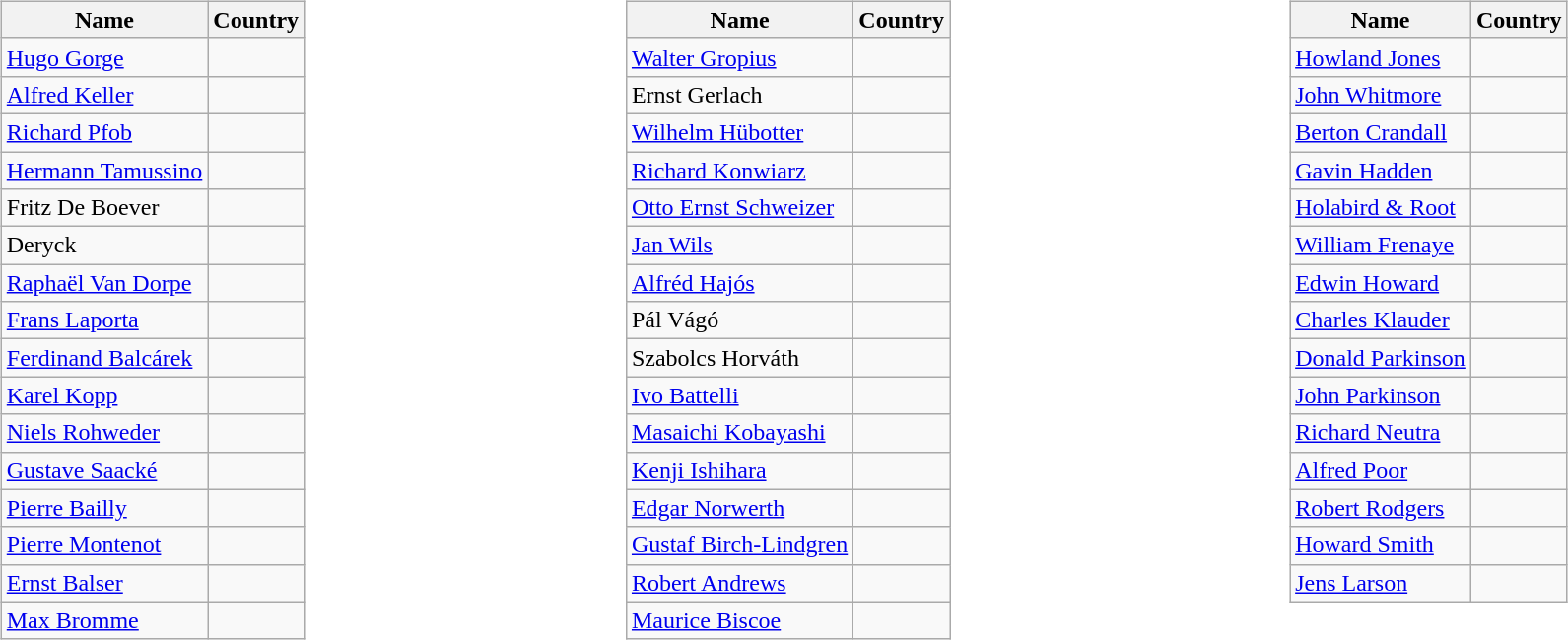<table width="100%">
<tr valign="top">
<td><br><table class="wikitable sortable" style="text-align:center">
<tr>
<th>Name</th>
<th>Country</th>
</tr>
<tr>
<td align="left"><a href='#'>Hugo Gorge</a></td>
<td align="left"></td>
</tr>
<tr>
<td align="left"><a href='#'>Alfred Keller</a></td>
<td align="left"></td>
</tr>
<tr>
<td align="left"><a href='#'>Richard Pfob</a></td>
<td align="left"></td>
</tr>
<tr>
<td align="left"><a href='#'>Hermann Tamussino</a></td>
<td align="left"></td>
</tr>
<tr>
<td align="left">Fritz De Boever</td>
<td align="left"></td>
</tr>
<tr>
<td align="left">Deryck</td>
<td align="left"></td>
</tr>
<tr>
<td align="left"><a href='#'>Raphaël Van Dorpe</a></td>
<td align="left"></td>
</tr>
<tr>
<td align="left"><a href='#'>Frans Laporta</a></td>
<td align="left"></td>
</tr>
<tr>
<td align="left"><a href='#'>Ferdinand Balcárek</a></td>
<td align="left"></td>
</tr>
<tr>
<td align="left"><a href='#'>Karel Kopp</a></td>
<td align="left"></td>
</tr>
<tr>
<td align="left"><a href='#'>Niels Rohweder</a></td>
<td align="left"></td>
</tr>
<tr>
<td align="left"><a href='#'>Gustave Saacké</a></td>
<td align="left"></td>
</tr>
<tr>
<td align="left"><a href='#'>Pierre Bailly</a></td>
<td align="left"></td>
</tr>
<tr>
<td align="left"><a href='#'>Pierre Montenot</a></td>
<td align="left"></td>
</tr>
<tr>
<td align="left"><a href='#'>Ernst Balser</a></td>
<td align="left"></td>
</tr>
<tr>
<td align="left"><a href='#'>Max Bromme</a></td>
<td align="left"></td>
</tr>
</table>
</td>
<td><br><table class="wikitable sortable" style="text-align:center">
<tr>
<th>Name</th>
<th>Country</th>
</tr>
<tr>
<td align="left"><a href='#'>Walter Gropius</a></td>
<td align="left"></td>
</tr>
<tr>
<td align="left">Ernst Gerlach</td>
<td align="left"></td>
</tr>
<tr>
<td align="left"><a href='#'>Wilhelm Hübotter</a></td>
<td align="left"></td>
</tr>
<tr>
<td align="left"><a href='#'>Richard Konwiarz</a></td>
<td align="left"></td>
</tr>
<tr>
<td align="left"><a href='#'>Otto Ernst Schweizer</a></td>
<td align="left"></td>
</tr>
<tr>
<td align="left"><a href='#'>Jan Wils</a></td>
<td align="left"></td>
</tr>
<tr>
<td align="left"><a href='#'>Alfréd Hajós</a></td>
<td align="left"></td>
</tr>
<tr>
<td align="left">Pál Vágó</td>
<td align="left"></td>
</tr>
<tr>
<td align="left">Szabolcs Horváth</td>
<td align="left"></td>
</tr>
<tr>
<td align="left"><a href='#'>Ivo Battelli</a></td>
<td align="left"></td>
</tr>
<tr>
<td align="left"><a href='#'>Masaichi Kobayashi</a></td>
<td align="left"></td>
</tr>
<tr>
<td align="left"><a href='#'>Kenji Ishihara</a></td>
<td align="left"></td>
</tr>
<tr>
<td align="left"><a href='#'>Edgar Norwerth</a></td>
<td align="left"></td>
</tr>
<tr>
<td align="left"><a href='#'>Gustaf Birch-Lindgren</a></td>
<td align="left"></td>
</tr>
<tr>
<td align="left"><a href='#'>Robert Andrews</a></td>
<td align="left"></td>
</tr>
<tr>
<td align="left"><a href='#'>Maurice Biscoe</a></td>
<td align="left"></td>
</tr>
</table>
</td>
<td><br><table class="wikitable sortable" style="text-align:center">
<tr>
<th>Name</th>
<th>Country</th>
</tr>
<tr>
<td align="left"><a href='#'>Howland Jones</a></td>
<td align="left"></td>
</tr>
<tr>
<td align="left"><a href='#'>John Whitmore</a></td>
<td align="left"></td>
</tr>
<tr>
<td align="left"><a href='#'>Berton Crandall</a></td>
<td align="left"></td>
</tr>
<tr>
<td align="left"><a href='#'>Gavin Hadden</a></td>
<td align="left"></td>
</tr>
<tr>
<td align="left"><a href='#'>Holabird & Root</a></td>
<td align="left"></td>
</tr>
<tr>
<td align="left"><a href='#'>William Frenaye</a></td>
<td align="left"></td>
</tr>
<tr>
<td align="left"><a href='#'>Edwin Howard</a></td>
<td align="left"></td>
</tr>
<tr>
<td align="left"><a href='#'>Charles Klauder</a></td>
<td align="left"></td>
</tr>
<tr>
<td align="left"><a href='#'>Donald Parkinson</a></td>
<td align="left"></td>
</tr>
<tr>
<td align="left"><a href='#'>John Parkinson</a></td>
<td align="left"></td>
</tr>
<tr>
<td align="left"><a href='#'>Richard Neutra</a></td>
<td align="left"></td>
</tr>
<tr>
<td align="left"><a href='#'>Alfred Poor</a></td>
<td align="left"></td>
</tr>
<tr>
<td align="left"><a href='#'>Robert Rodgers</a></td>
<td align="left"></td>
</tr>
<tr>
<td align="left"><a href='#'>Howard Smith</a></td>
<td align="left"></td>
</tr>
<tr>
<td align="left"><a href='#'>Jens Larson</a></td>
<td align="left"></td>
</tr>
</table>
</td>
</tr>
</table>
